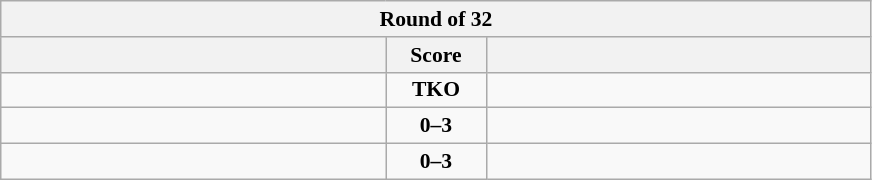<table class="wikitable" style="text-align: center; font-size:90% ">
<tr>
<th colspan=3>Round of 32</th>
</tr>
<tr>
<th align="right" width="250"></th>
<th width="60">Score</th>
<th align="left" width="250"></th>
</tr>
<tr>
<td align=left></td>
<td align=center><strong>TKO</strong></td>
<td align=left><strong></strong></td>
</tr>
<tr>
<td align=left></td>
<td align=center><strong>0–3</strong></td>
<td align=left><strong></strong></td>
</tr>
<tr>
<td align=left></td>
<td align=center><strong>0–3</strong></td>
<td align=left><strong></strong></td>
</tr>
</table>
